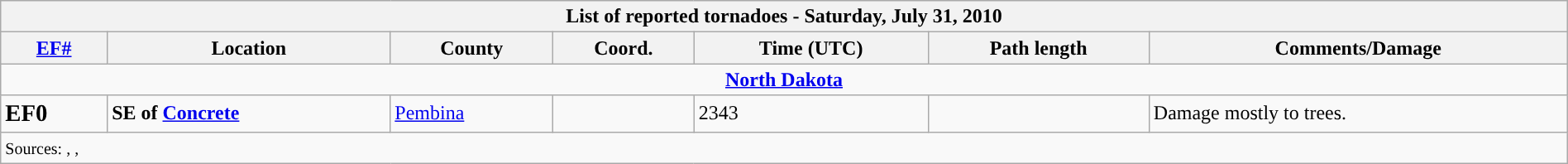<table class="wikitable collapsible" style="width:100%;">
<tr>
<th colspan="7">List of reported tornadoes - Saturday, July 31, 2010</th>
</tr>
<tr>
<th><a href='#'>EF#</a></th>
<th>Location</th>
<th>County</th>
<th>Coord.</th>
<th>Time (UTC)</th>
<th>Path length</th>
<th>Comments/Damage</th>
</tr>
<tr>
<td colspan="7" style="text-align:center;"><strong><a href='#'>North Dakota</a></strong></td>
</tr>
<tr>
<td><big><strong>EF0</strong></big></td>
<td><strong>SE of <a href='#'>Concrete</a></strong></td>
<td><a href='#'>Pembina</a></td>
<td></td>
<td>2343</td>
<td></td>
<td>Damage mostly to trees.</td>
</tr>
<tr>
<td colspan="7"><small>Sources: , , </small></td>
</tr>
</table>
